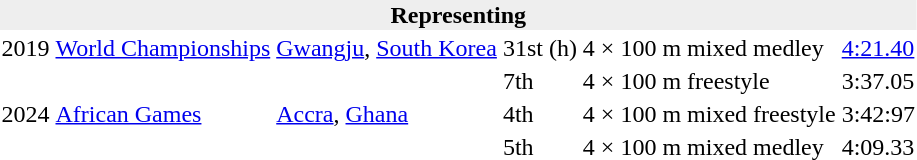<table>
<tr>
<th bgcolor="#eeeeee" colspan="6">Representing </th>
</tr>
<tr>
<td>2019</td>
<td><a href='#'>World Championships</a></td>
<td align=left> <a href='#'>Gwangju</a>, <a href='#'>South Korea</a></td>
<td>31st (h)</td>
<td>4 × 100 m mixed medley</td>
<td><a href='#'>4:21.40</a></td>
</tr>
<tr>
<td rowspan=3>2024</td>
<td rowspan=3><a href='#'>African Games</a></td>
<td rowspan=3 align=left> <a href='#'>Accra</a>, <a href='#'>Ghana</a></td>
<td>7th</td>
<td>4 × 100 m freestyle</td>
<td>3:37.05</td>
</tr>
<tr>
<td>4th</td>
<td>4 × 100 m mixed freestyle</td>
<td>3:42:97</td>
</tr>
<tr>
<td>5th</td>
<td>4 × 100 m mixed medley</td>
<td>4:09.33</td>
</tr>
</table>
